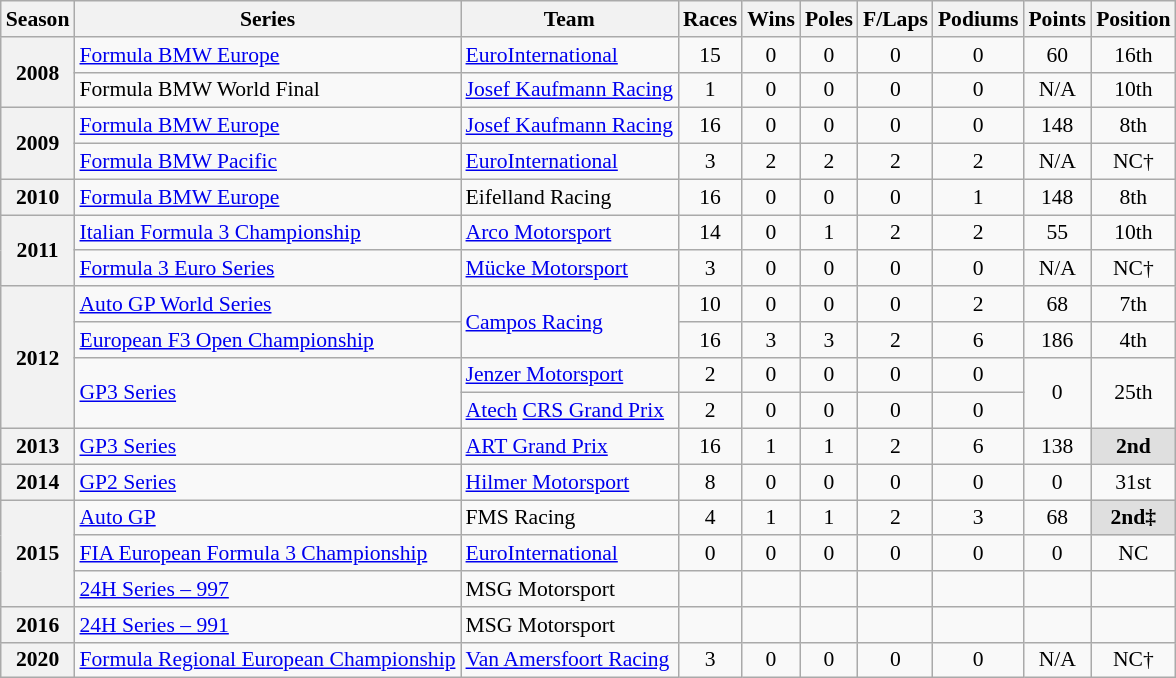<table class="wikitable" style="font-size: 90%; text-align:center">
<tr>
<th>Season</th>
<th>Series</th>
<th>Team</th>
<th>Races</th>
<th>Wins</th>
<th>Poles</th>
<th>F/Laps</th>
<th>Podiums</th>
<th>Points</th>
<th>Position</th>
</tr>
<tr>
<th rowspan=2>2008</th>
<td align=left><a href='#'>Formula BMW Europe</a></td>
<td align=left><a href='#'>EuroInternational</a></td>
<td>15</td>
<td>0</td>
<td>0</td>
<td>0</td>
<td>0</td>
<td>60</td>
<td>16th</td>
</tr>
<tr>
<td align=left>Formula BMW World Final</td>
<td align=left><a href='#'>Josef Kaufmann Racing</a></td>
<td>1</td>
<td>0</td>
<td>0</td>
<td>0</td>
<td>0</td>
<td>N/A</td>
<td>10th</td>
</tr>
<tr>
<th rowspan=2>2009</th>
<td align=left><a href='#'>Formula BMW Europe</a></td>
<td align=left><a href='#'>Josef Kaufmann Racing</a></td>
<td>16</td>
<td>0</td>
<td>0</td>
<td>0</td>
<td>0</td>
<td>148</td>
<td>8th</td>
</tr>
<tr>
<td align=left><a href='#'>Formula BMW Pacific</a></td>
<td align=left><a href='#'>EuroInternational</a></td>
<td>3</td>
<td>2</td>
<td>2</td>
<td>2</td>
<td>2</td>
<td>N/A</td>
<td>NC†</td>
</tr>
<tr>
<th>2010</th>
<td align=left><a href='#'>Formula BMW Europe</a></td>
<td align=left>Eifelland Racing</td>
<td>16</td>
<td>0</td>
<td>0</td>
<td>0</td>
<td>1</td>
<td>148</td>
<td>8th</td>
</tr>
<tr>
<th rowspan=2>2011</th>
<td align=left><a href='#'>Italian Formula 3 Championship</a></td>
<td align=left><a href='#'>Arco Motorsport</a></td>
<td>14</td>
<td>0</td>
<td>1</td>
<td>2</td>
<td>2</td>
<td>55</td>
<td>10th</td>
</tr>
<tr>
<td align=left><a href='#'>Formula 3 Euro Series</a></td>
<td align=left><a href='#'>Mücke Motorsport</a></td>
<td>3</td>
<td>0</td>
<td>0</td>
<td>0</td>
<td>0</td>
<td>N/A</td>
<td>NC†</td>
</tr>
<tr>
<th rowspan=4>2012</th>
<td align=left><a href='#'>Auto GP World Series</a></td>
<td align=left rowspan=2><a href='#'>Campos Racing</a></td>
<td>10</td>
<td>0</td>
<td>0</td>
<td>0</td>
<td>2</td>
<td>68</td>
<td>7th</td>
</tr>
<tr>
<td align=left><a href='#'>European F3 Open Championship</a></td>
<td>16</td>
<td>3</td>
<td>3</td>
<td>2</td>
<td>6</td>
<td>186</td>
<td>4th</td>
</tr>
<tr>
<td align=left rowspan=2><a href='#'>GP3 Series</a></td>
<td align=left><a href='#'>Jenzer Motorsport</a></td>
<td>2</td>
<td>0</td>
<td>0</td>
<td>0</td>
<td>0</td>
<td rowspan=2>0</td>
<td rowspan=2>25th</td>
</tr>
<tr>
<td align=left><a href='#'>Atech</a> <a href='#'>CRS Grand Prix</a></td>
<td>2</td>
<td>0</td>
<td>0</td>
<td>0</td>
<td>0</td>
</tr>
<tr>
<th>2013</th>
<td align=left><a href='#'>GP3 Series</a></td>
<td align=left><a href='#'>ART Grand Prix</a></td>
<td>16</td>
<td>1</td>
<td>1</td>
<td>2</td>
<td>6</td>
<td>138</td>
<td style="background:#DFDFDF;"><strong>2nd</strong></td>
</tr>
<tr>
<th>2014</th>
<td align=left><a href='#'>GP2 Series</a></td>
<td align=left><a href='#'>Hilmer Motorsport</a></td>
<td>8</td>
<td>0</td>
<td>0</td>
<td>0</td>
<td>0</td>
<td>0</td>
<td>31st</td>
</tr>
<tr>
<th rowspan="3">2015</th>
<td align=left><a href='#'>Auto GP</a></td>
<td align=left>FMS Racing</td>
<td>4</td>
<td>1</td>
<td>1</td>
<td>2</td>
<td>3</td>
<td>68</td>
<td style="background:#DFDFDF;"><strong>2nd‡</strong></td>
</tr>
<tr>
<td align=left><a href='#'>FIA European Formula 3 Championship</a></td>
<td align=left><a href='#'>EuroInternational</a></td>
<td>0</td>
<td>0</td>
<td>0</td>
<td>0</td>
<td>0</td>
<td>0</td>
<td>NC</td>
</tr>
<tr>
<td align=left><a href='#'>24H Series – 997</a></td>
<td align=left>MSG Motorsport</td>
<td></td>
<td></td>
<td></td>
<td></td>
<td></td>
<td></td>
<td></td>
</tr>
<tr>
<th>2016</th>
<td align=left><a href='#'>24H Series – 991</a></td>
<td align=left>MSG Motorsport</td>
<td></td>
<td></td>
<td></td>
<td></td>
<td></td>
<td></td>
<td></td>
</tr>
<tr>
<th>2020</th>
<td align=left><a href='#'>Formula Regional European Championship</a></td>
<td align=left><a href='#'>Van Amersfoort Racing</a></td>
<td>3</td>
<td>0</td>
<td>0</td>
<td>0</td>
<td>0</td>
<td>N/A</td>
<td>NC†</td>
</tr>
</table>
